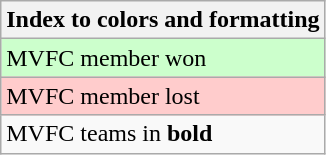<table class="wikitable">
<tr>
<th>Index to colors and formatting</th>
</tr>
<tr style="background:#cfc;">
<td>MVFC member won</td>
</tr>
<tr style="background:#fcc;">
<td>MVFC member lost</td>
</tr>
<tr>
<td>MVFC teams in <strong>bold</strong></td>
</tr>
</table>
